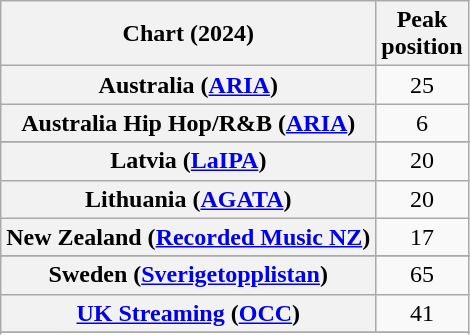<table class="wikitable sortable plainrowheaders" style="text-align:center;">
<tr>
<th scope="col">Chart (2024)</th>
<th scope="col">Peak<br>position</th>
</tr>
<tr>
<th scope="row">Australia (<a href='#'>ARIA</a>)</th>
<td>25</td>
</tr>
<tr>
<th scope="row">Australia Hip Hop/R&B (<a href='#'>ARIA</a>)</th>
<td>6</td>
</tr>
<tr>
</tr>
<tr>
</tr>
<tr>
<th scope="row">Latvia (<a href='#'>LaIPA</a>)</th>
<td>20</td>
</tr>
<tr>
<th scope="row">Lithuania (<a href='#'>AGATA</a>)</th>
<td>20</td>
</tr>
<tr>
<th scope="row">New Zealand (<a href='#'>Recorded Music NZ</a>)</th>
<td>17</td>
</tr>
<tr>
</tr>
<tr>
<th scope="row">Sweden (<a href='#'>Sverigetopplistan</a>)</th>
<td>65</td>
</tr>
<tr>
<th scope="row"><a href='#'>UK Streaming</a> (<a href='#'>OCC</a>)</th>
<td>41</td>
</tr>
<tr>
</tr>
<tr>
</tr>
<tr>
</tr>
</table>
